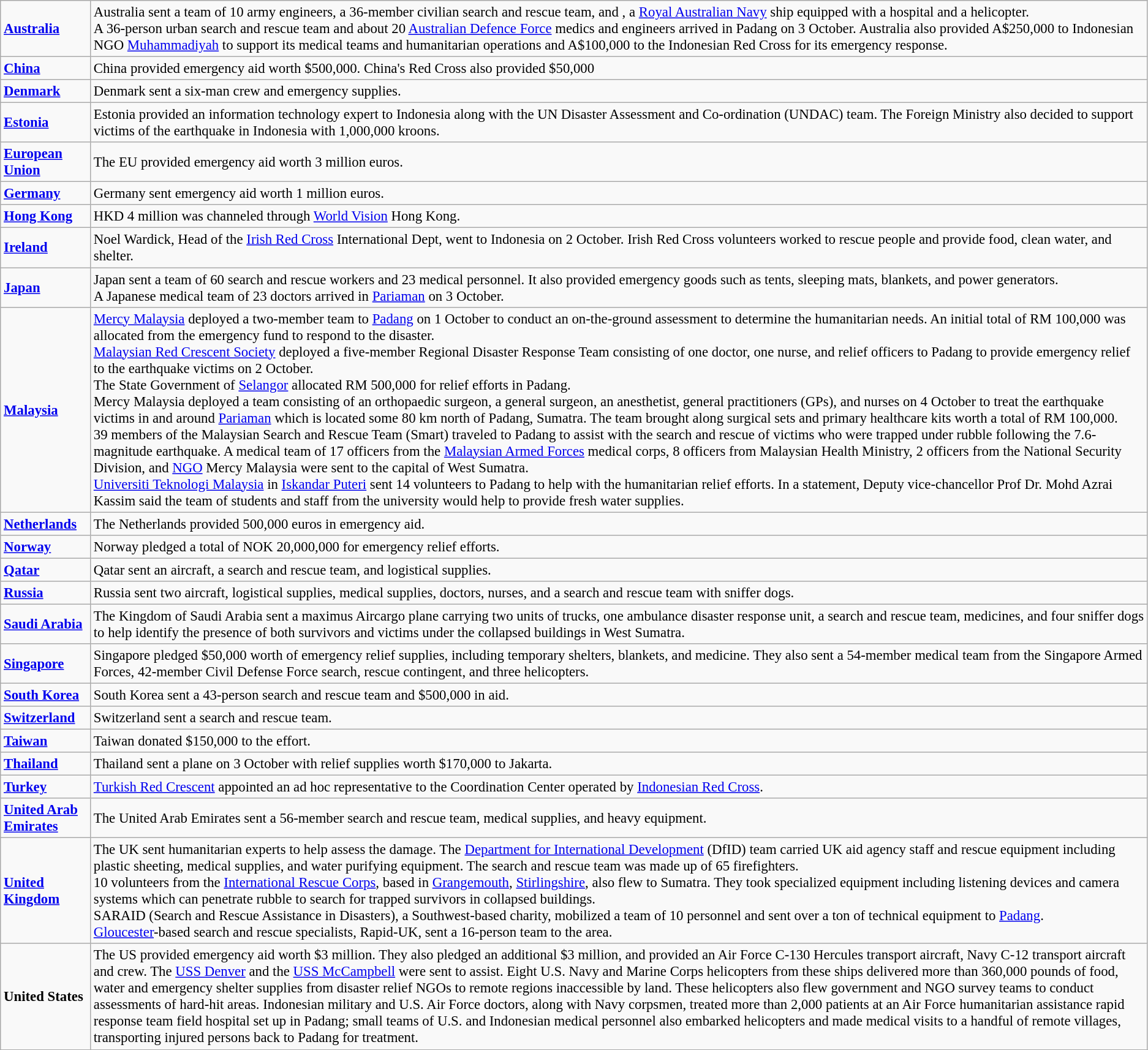<table class="wikitable" style="font-size: 95%;">
<tr>
<td><strong><a href='#'>Australia</a></strong></td>
<td>Australia sent a team of 10 army engineers, a 36-member civilian search and rescue team, and , a <a href='#'>Royal Australian Navy</a> ship equipped with a hospital and a helicopter.<br>A 36-person urban search and rescue team and about 20 <a href='#'>Australian Defence Force</a> medics and engineers arrived in Padang on 3 October. Australia also provided A$250,000 to Indonesian NGO <a href='#'>Muhammadiyah</a> to support its medical teams and humanitarian operations and A$100,000 to the Indonesian Red Cross for its emergency response.</td>
</tr>
<tr>
<td><strong><a href='#'>China</a></strong></td>
<td>China provided emergency aid worth $500,000. China's Red Cross also provided $50,000</td>
</tr>
<tr>
<td><strong><a href='#'>Denmark</a></strong></td>
<td>Denmark sent a six-man crew and emergency supplies.</td>
</tr>
<tr>
<td><strong><a href='#'>Estonia</a></strong></td>
<td>Estonia provided an information technology expert to Indonesia along with the UN Disaster Assessment and Co-ordination (UNDAC) team. The Foreign Ministry also decided to support victims of the earthquake in Indonesia with 1,000,000 kroons.</td>
</tr>
<tr>
<td><strong><a href='#'>European Union</a></strong></td>
<td>The EU provided emergency aid worth 3 million euros.</td>
</tr>
<tr>
<td><strong><a href='#'>Germany</a></strong></td>
<td>Germany sent emergency aid worth 1 million euros.</td>
</tr>
<tr>
<td><strong><a href='#'>Hong Kong</a></strong></td>
<td>HKD 4 million was channeled through <a href='#'>World Vision</a> Hong Kong.</td>
</tr>
<tr>
<td><strong><a href='#'>Ireland</a></strong></td>
<td>Noel Wardick, Head of the <a href='#'>Irish Red Cross</a> International Dept, went to Indonesia on 2 October. Irish Red Cross volunteers worked to rescue people and provide food, clean water, and shelter.</td>
</tr>
<tr>
<td><strong><a href='#'>Japan</a></strong></td>
<td>Japan sent a team of 60 search and rescue workers and 23 medical personnel. It also provided emergency goods such as tents, sleeping mats, blankets, and power generators.<br>A Japanese medical team of 23 doctors arrived in <a href='#'>Pariaman</a> on 3 October.</td>
</tr>
<tr>
<td><strong><a href='#'>Malaysia</a></strong></td>
<td><a href='#'>Mercy Malaysia</a> deployed a two-member team to <a href='#'>Padang</a> on 1 October to conduct an on-the-ground assessment to determine the humanitarian needs. An initial total of RM 100,000 was allocated from the emergency fund to respond to the disaster.<br><a href='#'>Malaysian Red Crescent Society</a> deployed a five-member Regional Disaster Response Team consisting of one doctor, one nurse, and relief officers to Padang to provide emergency relief to the earthquake victims on 2 October.<br>The State Government of <a href='#'>Selangor</a> allocated RM 500,000 for relief efforts in Padang.<br>Mercy Malaysia deployed a team consisting of an orthopaedic surgeon, a general surgeon, an anesthetist, general practitioners (GPs), and nurses on 4 October to treat the earthquake victims in and around <a href='#'>Pariaman</a> which is located some 80 km north of Padang, Sumatra. The team brought along surgical sets and primary healthcare kits worth a total of RM 100,000.<br>39 members of the Malaysian Search and Rescue Team (Smart) traveled to Padang to assist with the search and rescue of victims who were trapped under rubble following the 7.6-magnitude earthquake. A medical team of 17 officers from the <a href='#'>Malaysian Armed Forces</a> medical corps, 8 officers from Malaysian Health Ministry, 2 officers from the National Security Division, and <a href='#'>NGO</a> Mercy Malaysia were sent to the capital of West Sumatra.<br><a href='#'>Universiti Teknologi Malaysia</a> in <a href='#'>Iskandar Puteri</a> sent 14 volunteers to Padang to help with the humanitarian relief efforts. In a statement, Deputy vice-chancellor Prof Dr. Mohd Azrai Kassim said the team of students and staff from the university would help to provide fresh water supplies.</td>
</tr>
<tr>
<td><strong><a href='#'>Netherlands</a></strong></td>
<td>The Netherlands provided 500,000 euros in emergency aid.</td>
</tr>
<tr>
<td><strong><a href='#'>Norway</a></strong></td>
<td>Norway pledged a total of NOK 20,000,000 for emergency relief efforts.</td>
</tr>
<tr>
<td><strong><a href='#'>Qatar</a></strong></td>
<td>Qatar sent an aircraft, a search and rescue team, and logistical supplies.</td>
</tr>
<tr>
<td><strong><a href='#'>Russia</a></strong></td>
<td>Russia sent two aircraft, logistical supplies, medical supplies, doctors, nurses, and a search and rescue team with sniffer dogs.</td>
</tr>
<tr>
<td><strong><a href='#'>Saudi Arabia</a></strong></td>
<td>The Kingdom of Saudi Arabia sent a maximus Aircargo plane carrying two units of trucks, one ambulance disaster response unit, a search and rescue team, medicines, and four sniffer dogs to help identify the presence of both survivors and victims under the collapsed buildings in West Sumatra.</td>
</tr>
<tr>
<td><strong><a href='#'>Singapore</a></strong></td>
<td>Singapore pledged $50,000 worth of emergency relief supplies, including temporary shelters, blankets, and medicine. They also sent a 54-member medical team from the Singapore Armed Forces, 42-member Civil Defense Force search, rescue contingent, and three helicopters.</td>
</tr>
<tr>
<td><strong><a href='#'>South Korea</a></strong></td>
<td>South Korea sent a 43-person search and rescue team and $500,000 in aid.</td>
</tr>
<tr>
<td><strong><a href='#'>Switzerland</a></strong></td>
<td>Switzerland sent a search and rescue team.</td>
</tr>
<tr>
<td><strong><a href='#'>Taiwan</a></strong></td>
<td>Taiwan donated $150,000 to the effort.</td>
</tr>
<tr>
<td><strong><a href='#'>Thailand</a></strong></td>
<td>Thailand sent a plane on 3 October with relief supplies worth $170,000 to Jakarta.</td>
</tr>
<tr>
<td><strong><a href='#'>Turkey</a></strong></td>
<td><a href='#'>Turkish Red Crescent</a> appointed an ad hoc representative to the Coordination Center operated by <a href='#'>Indonesian Red Cross</a>.</td>
</tr>
<tr>
<td><strong><a href='#'>United Arab Emirates</a></strong></td>
<td>The United Arab Emirates sent a 56-member search and rescue team, medical supplies, and heavy equipment.</td>
</tr>
<tr>
<td><strong><a href='#'>United Kingdom</a></strong></td>
<td>The UK sent humanitarian experts to help assess the damage. The <a href='#'>Department for International Development</a> (DfID) team carried UK aid agency staff and rescue equipment including plastic sheeting, medical supplies, and water purifying equipment. The search and rescue team was made up of 65 firefighters.<br>10 volunteers from the <a href='#'>International Rescue Corps</a>, based in <a href='#'>Grangemouth</a>, <a href='#'>Stirlingshire</a>, also flew to Sumatra. They took specialized equipment including listening devices and camera systems which can penetrate rubble to search for trapped survivors in collapsed buildings.<br>SARAID (Search and Rescue Assistance in Disasters), a Southwest-based charity, mobilized a team of 10 personnel and sent over a ton of technical equipment to <a href='#'>Padang</a>.<br><a href='#'>Gloucester</a>-based search and rescue specialists, Rapid-UK, sent a 16-person team to the area.</td>
</tr>
<tr>
<td><strong>United States</strong></td>
<td>The US provided emergency aid worth $3 million. They also pledged an additional $3 million, and provided an Air Force C-130 Hercules transport aircraft, Navy C-12 transport aircraft and crew. The <a href='#'>USS Denver</a> and the <a href='#'>USS McCampbell</a> were sent to assist. Eight U.S. Navy and Marine Corps helicopters from these ships delivered more than 360,000 pounds of food, water and emergency shelter supplies from disaster relief NGOs to remote regions inaccessible by land.  These helicopters also flew government and NGO survey teams to conduct assessments of hard-hit areas.  Indonesian military and U.S. Air Force doctors, along with Navy corpsmen, treated more than 2,000 patients at an Air Force humanitarian assistance rapid response team field hospital set up in Padang; small teams of U.S. and Indonesian medical personnel also embarked helicopters and made medical visits to a handful of remote villages, transporting injured persons back to Padang for treatment.</td>
</tr>
<tr>
</tr>
</table>
